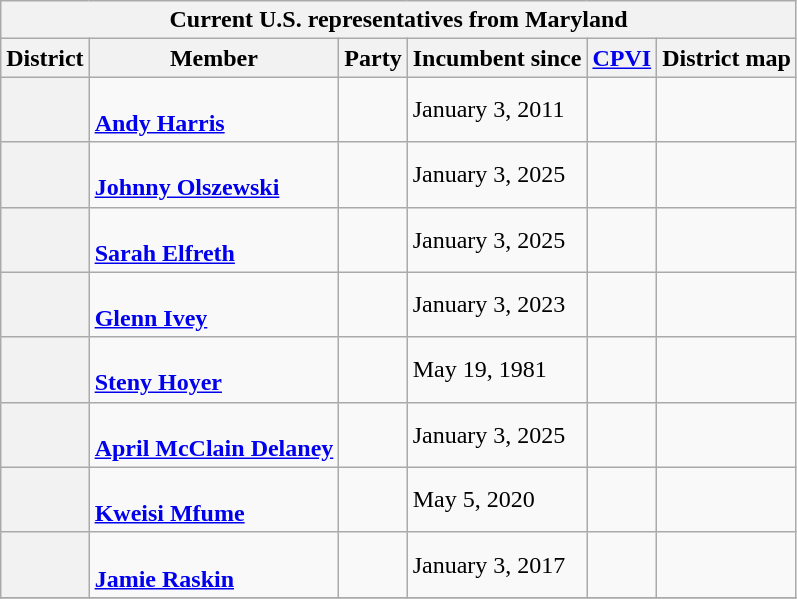<table class="wikitable sticky-header-multi sortable">
<tr>
<th colspan=6>Current U.S. representatives from Maryland</th>
</tr>
<tr>
<th>District</th>
<th>Member<br></th>
<th>Party</th>
<th data-sort-type="date">Incumbent since</th>
<th data-sort-type="number"><a href='#'>CPVI</a><br></th>
<th class="unsortable">District map</th>
</tr>
<tr>
<th></th>
<td data-sort-value="Harris, Andy"><br><strong><a href='#'>Andy Harris</a></strong><br></td>
<td></td>
<td>January 3, 2011</td>
<td></td>
<td></td>
</tr>
<tr>
<th></th>
<td data-sort-value="Olszewski, Johnny"><br><strong><a href='#'>Johnny Olszewski</a></strong><br></td>
<td></td>
<td>January 3, 2025</td>
<td></td>
<td></td>
</tr>
<tr>
<th></th>
<td data-sort-value="Elfreth, Sarah"><br><strong><a href='#'>Sarah Elfreth</a></strong><br></td>
<td></td>
<td>January 3, 2025</td>
<td></td>
<td></td>
</tr>
<tr>
<th></th>
<td data-sort-value="Ivey, Glenn"><br><strong><a href='#'>Glenn Ivey</a></strong><br></td>
<td></td>
<td>January 3, 2023</td>
<td></td>
<td></td>
</tr>
<tr>
<th></th>
<td data-sort-value="Hoyer, Steny"><br><strong><a href='#'>Steny Hoyer</a></strong><br></td>
<td></td>
<td>May 19, 1981</td>
<td></td>
<td></td>
</tr>
<tr>
<th></th>
<td data-sort-value="] McClain Delaney, April"><br><strong><a href='#'>April McClain Delaney</a></strong><br></td>
<td></td>
<td>January 3, 2025</td>
<td></td>
<td></td>
</tr>
<tr>
<th></th>
<td data-sort-value="Mfume, Kweisi"><br><strong><a href='#'>Kweisi Mfume</a></strong><br></td>
<td></td>
<td>May 5, 2020</td>
<td></td>
<td></td>
</tr>
<tr>
<th></th>
<td data-sort-value="Raskin, Jamie"><br><strong><a href='#'>Jamie Raskin</a></strong><br></td>
<td></td>
<td>January 3, 2017</td>
<td></td>
<td></td>
</tr>
<tr>
</tr>
</table>
